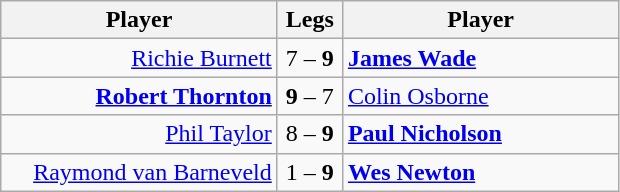<table class=wikitable style="text-align:center">
<tr>
<th width=177>Player</th>
<th width=36>Legs</th>
<th width=177>Player</th>
</tr>
<tr align=left>
<td align=right><a href='#'>Richie Burnett</a> </td>
<td align=center>7 – <strong>9</strong></td>
<td> <strong><a href='#'>James Wade</a></strong></td>
</tr>
<tr align=left>
<td align=right><strong><a href='#'>Robert Thornton</a></strong> </td>
<td align=center><strong>9</strong> – 7</td>
<td> <a href='#'>Colin Osborne</a></td>
</tr>
<tr align=left>
<td align=right><a href='#'>Phil Taylor</a> </td>
<td align=center>8 – <strong>9</strong></td>
<td> <strong><a href='#'>Paul Nicholson</a></strong></td>
</tr>
<tr align=left>
<td align=right><a href='#'>Raymond van Barneveld</a> </td>
<td align=center>1 – <strong>9</strong></td>
<td> <strong><a href='#'>Wes Newton</a></strong></td>
</tr>
</table>
